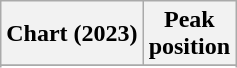<table class="wikitable plainrowheaders" style="text-align:center;">
<tr>
<th scope="col">Chart (2023)</th>
<th scope="col">Peak<br>position</th>
</tr>
<tr>
</tr>
<tr>
</tr>
</table>
